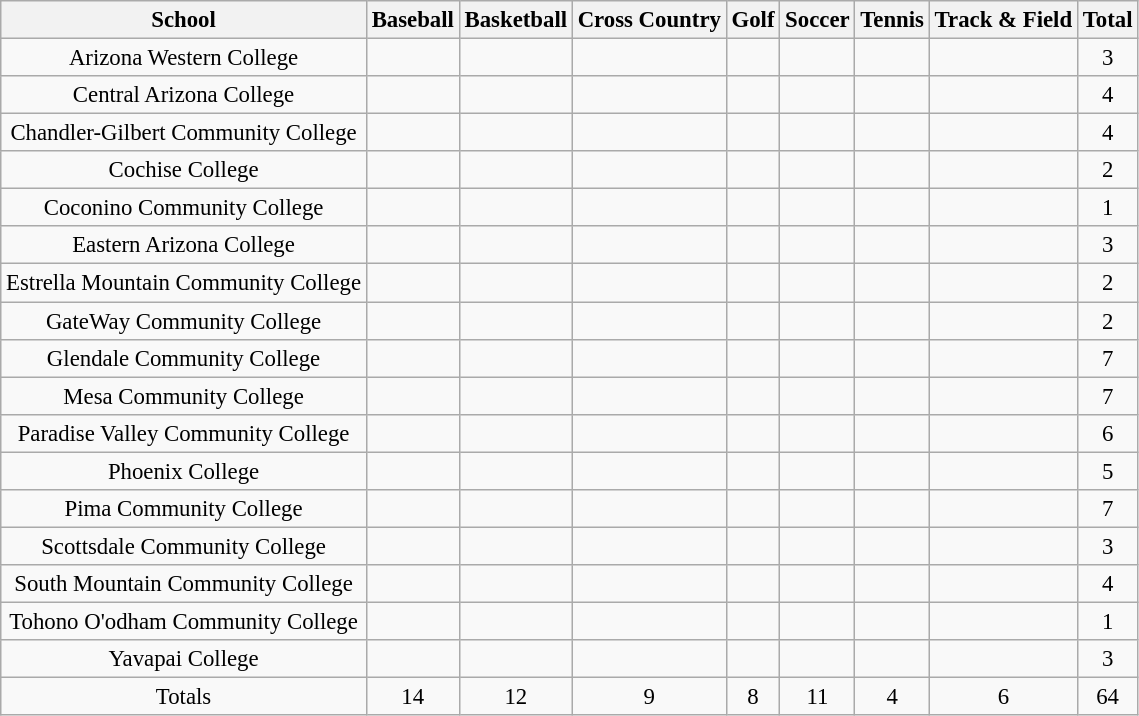<table class="wikitable" style="text-align: center; font-size: 95%">
<tr>
<th scope="col">School</th>
<th scope="col">Baseball</th>
<th scope="col">Basketball</th>
<th scope="col">Cross Country</th>
<th scope="col">Golf</th>
<th scope="col">Soccer</th>
<th scope="col">Tennis</th>
<th scope="col">Track & Field</th>
<th scope="col">Total</th>
</tr>
<tr>
<td>Arizona Western College</td>
<td></td>
<td></td>
<td></td>
<td></td>
<td></td>
<td></td>
<td></td>
<td>3</td>
</tr>
<tr>
<td>Central Arizona College</td>
<td></td>
<td></td>
<td></td>
<td></td>
<td></td>
<td></td>
<td></td>
<td>4</td>
</tr>
<tr>
<td>Chandler-Gilbert Community College</td>
<td></td>
<td></td>
<td></td>
<td></td>
<td></td>
<td></td>
<td></td>
<td>4</td>
</tr>
<tr>
<td>Cochise College</td>
<td></td>
<td></td>
<td></td>
<td></td>
<td></td>
<td></td>
<td></td>
<td>2</td>
</tr>
<tr>
<td>Coconino Community College</td>
<td></td>
<td></td>
<td></td>
<td></td>
<td></td>
<td></td>
<td></td>
<td>1</td>
</tr>
<tr>
<td>Eastern Arizona College</td>
<td></td>
<td></td>
<td></td>
<td></td>
<td></td>
<td></td>
<td></td>
<td>3</td>
</tr>
<tr>
<td>Estrella Mountain Community College</td>
<td></td>
<td></td>
<td></td>
<td></td>
<td></td>
<td></td>
<td></td>
<td>2</td>
</tr>
<tr>
<td>GateWay Community College</td>
<td></td>
<td></td>
<td></td>
<td></td>
<td></td>
<td></td>
<td></td>
<td>2</td>
</tr>
<tr>
<td>Glendale Community College</td>
<td></td>
<td></td>
<td></td>
<td></td>
<td></td>
<td></td>
<td></td>
<td>7</td>
</tr>
<tr>
<td>Mesa Community College</td>
<td></td>
<td></td>
<td></td>
<td></td>
<td></td>
<td></td>
<td></td>
<td>7</td>
</tr>
<tr>
<td>Paradise Valley Community College</td>
<td></td>
<td></td>
<td></td>
<td></td>
<td></td>
<td></td>
<td></td>
<td>6</td>
</tr>
<tr>
<td>Phoenix College</td>
<td></td>
<td></td>
<td></td>
<td></td>
<td></td>
<td></td>
<td></td>
<td>5</td>
</tr>
<tr>
<td>Pima Community College</td>
<td></td>
<td></td>
<td></td>
<td></td>
<td></td>
<td></td>
<td></td>
<td>7</td>
</tr>
<tr>
<td>Scottsdale Community College</td>
<td></td>
<td></td>
<td></td>
<td></td>
<td></td>
<td></td>
<td></td>
<td>3</td>
</tr>
<tr>
<td>South Mountain Community College</td>
<td></td>
<td></td>
<td></td>
<td></td>
<td></td>
<td></td>
<td></td>
<td>4</td>
</tr>
<tr>
<td>Tohono O'odham Community College</td>
<td></td>
<td></td>
<td></td>
<td></td>
<td></td>
<td></td>
<td></td>
<td>1</td>
</tr>
<tr>
<td>Yavapai College</td>
<td></td>
<td></td>
<td></td>
<td></td>
<td></td>
<td></td>
<td></td>
<td>3</td>
</tr>
<tr>
<td>Totals</td>
<td>14</td>
<td>12</td>
<td>9</td>
<td>8</td>
<td>11</td>
<td>4</td>
<td>6</td>
<td>64</td>
</tr>
</table>
